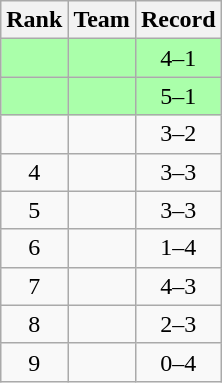<table class="wikitable">
<tr>
<th>Rank</th>
<th>Team</th>
<th>Record</th>
</tr>
<tr bgcolor="#aaffaa">
<td align=center></td>
<td></td>
<td align=center>4–1</td>
</tr>
<tr bgcolor="#aaffaa">
<td align=center></td>
<td></td>
<td align=center>5–1</td>
</tr>
<tr>
<td align=center></td>
<td></td>
<td align=center>3–2</td>
</tr>
<tr>
<td align=center>4</td>
<td></td>
<td align=center>3–3</td>
</tr>
<tr>
<td align=center>5</td>
<td></td>
<td align=center>3–3</td>
</tr>
<tr>
<td align=center>6</td>
<td></td>
<td align=center>1–4</td>
</tr>
<tr>
<td align=center>7</td>
<td></td>
<td align=center>4–3</td>
</tr>
<tr>
<td align=center>8</td>
<td></td>
<td align=center>2–3</td>
</tr>
<tr>
<td align=center>9</td>
<td></td>
<td align=center>0–4</td>
</tr>
</table>
